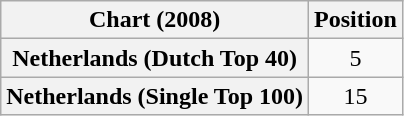<table class="wikitable sortable plainrowheaders" style="text-align:center">
<tr>
<th scope="col">Chart (2008)</th>
<th scope="col">Position</th>
</tr>
<tr>
<th scope="row">Netherlands (Dutch Top 40)</th>
<td>5</td>
</tr>
<tr>
<th scope="row">Netherlands (Single Top 100)</th>
<td>15</td>
</tr>
</table>
